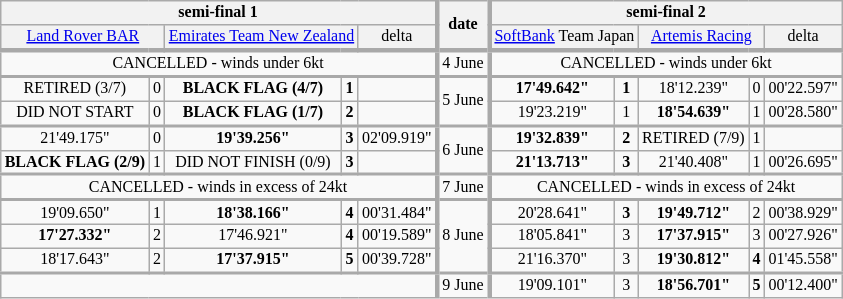<table class="wikitable" style=text-align:center;line-height:1;font-size:8pt>
<tr>
<th colspan=5>semi-final 1</th>
<th rowspan=2 style="border-left:solid darkgray;border-right:solid darkgray">date</th>
<th colspan=5>semi-final 2</th>
</tr>
<tr>
<th colspan=2 style=font-weight:normal> <a href='#'>Land Rover BAR</a></th>
<th colspan=2 style=font-weight:normal> <a href='#'>Emirates Team New Zealand</a></th>
<th style=font-weight:normal>delta</th>
<th colspan=2 style=font-weight:normal> <a href='#'>SoftBank</a> Team Japan</th>
<th colspan=2 style=font-weight:normal> <a href='#'>Artemis Racing</a></th>
<th style=font-weight:normal>delta</th>
</tr>
<tr style="border-top:solid darkgray">
<td colspan=5>CANCELLED - winds under 6kt</td>
<td style="border-left:solid darkgray;border-right:solid darkgray">4 June</td>
<td colspan=5>CANCELLED - winds under 6kt</td>
</tr>
<tr style="border-top:2px solid darkgray">
<td>RETIRED (3/7)</td>
<td>0</td>
<td><strong>BLACK FLAG (4/7)</strong></td>
<td><strong>1</strong></td>
<td></td>
<td rowspan=2 style="border-left:solid darkgray;border-right:solid darkgray">5 June</td>
<td><strong>17'49.642"</strong></td>
<td><strong>1</strong></td>
<td>18'12.239"</td>
<td>0</td>
<td>00'22.597"</td>
</tr>
<tr>
<td>DID NOT START</td>
<td>0</td>
<td><strong>BLACK FLAG (1/7)</strong></td>
<td><strong>2</strong></td>
<td></td>
<td>19'23.219"</td>
<td>1</td>
<td><strong>18'54.639"</strong></td>
<td>1</td>
<td>00'28.580"</td>
</tr>
<tr style="border-top:2px solid darkgray">
<td>21'49.175"</td>
<td>0</td>
<td><strong>19'39.256"</strong></td>
<td><strong>3</strong></td>
<td>02'09.919"</td>
<td rowspan=2 style="border-left:solid darkgray;border-right:solid darkgray">6 June</td>
<td><strong>19'32.839"</strong></td>
<td><strong>2</strong></td>
<td>RETIRED (7/9)</td>
<td>1</td>
<td></td>
</tr>
<tr>
<td><strong>BLACK FLAG (2/9)</strong></td>
<td>1</td>
<td>DID NOT FINISH (0/9)</td>
<td><strong>3</strong></td>
<td></td>
<td><strong>21'13.713"</strong></td>
<td><strong>3</strong></td>
<td>21'40.408"</td>
<td>1</td>
<td>00'26.695"</td>
</tr>
<tr style="border-top:2px solid darkgray">
<td colspan=5>CANCELLED - winds in excess of 24kt</td>
<td style="border-left:solid darkgray;border-right:solid darkgray">7 June</td>
<td colspan=5>CANCELLED - winds in excess of 24kt</td>
</tr>
<tr style="border-top:2px solid darkgray">
<td>19'09.650"</td>
<td>1</td>
<td><strong>18'38.166"</strong></td>
<td><strong>4</strong></td>
<td>00'31.484"</td>
<td rowspan=3 style="border-left:solid darkgray;border-right:solid darkgray">8 June</td>
<td>20'28.641"</td>
<td><strong>3</strong></td>
<td><strong>19'49.712"</strong></td>
<td>2</td>
<td>00'38.929"</td>
</tr>
<tr>
<td><strong>17'27.332"</strong></td>
<td>2</td>
<td>17'46.921"</td>
<td><strong>4</strong></td>
<td>00'19.589"</td>
<td>18'05.841"</td>
<td>3</td>
<td><strong>17'37.915"</strong></td>
<td>3</td>
<td>00'27.926"</td>
</tr>
<tr>
<td>18'17.643"</td>
<td>2</td>
<td><strong>17'37.915"</strong></td>
<td><strong>5</strong></td>
<td>00'39.728"</td>
<td>21'16.370"</td>
<td>3</td>
<td><strong>19'30.812"</strong></td>
<td><strong>4</strong></td>
<td>01'45.558"</td>
</tr>
<tr style="border-top:2px solid darkgray">
<td colspan=5></td>
<td style="border-left:solid darkgray;border-right:solid darkgray">9 June</td>
<td>19'09.101"</td>
<td>3</td>
<td><strong>18'56.701"</strong></td>
<td><strong>5</strong></td>
<td>00'12.400"</td>
</tr>
</table>
